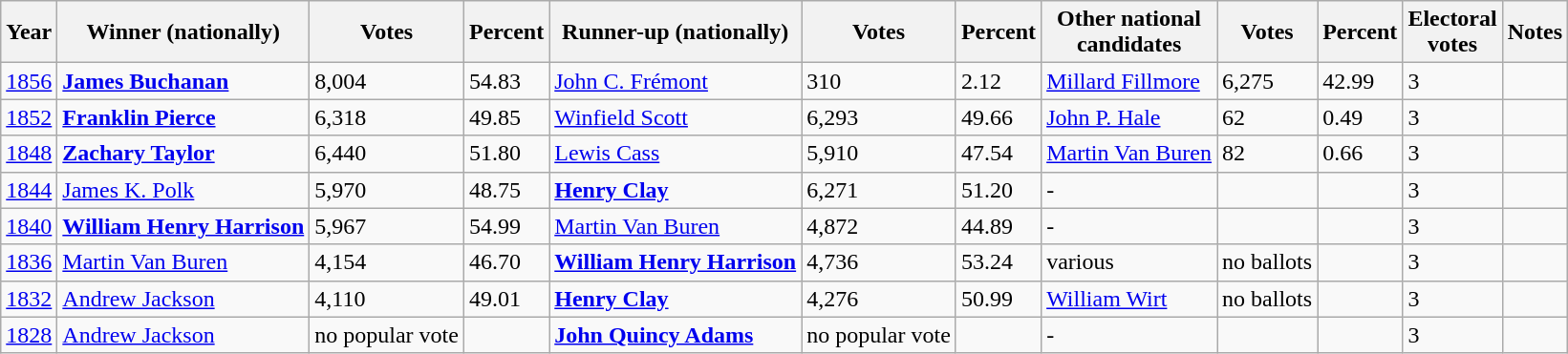<table class="wikitable sortable">
<tr>
<th data-sort-type="number">Year</th>
<th>Winner (nationally)</th>
<th data-sort-type="number">Votes</th>
<th data-sort-type="number">Percent</th>
<th>Runner-up (nationally)</th>
<th data-sort-type="number">Votes</th>
<th data-sort-type="number">Percent</th>
<th>Other national<br>candidates</th>
<th data-sort-type="number">Votes</th>
<th data-sort-type="number">Percent</th>
<th data-sort-type="number">Electoral<br>votes</th>
<th class="unsortable">Notes</th>
</tr>
<tr>
<td><a href='#'>1856</a></td>
<td><strong><a href='#'>James Buchanan</a></strong></td>
<td>8,004</td>
<td>54.83</td>
<td><a href='#'>John C. Frémont</a></td>
<td>310</td>
<td>2.12</td>
<td><a href='#'>Millard Fillmore</a></td>
<td>6,275</td>
<td>42.99</td>
<td>3</td>
<td></td>
</tr>
<tr>
<td><a href='#'>1852</a></td>
<td><strong><a href='#'>Franklin Pierce</a></strong></td>
<td>6,318</td>
<td>49.85</td>
<td><a href='#'>Winfield Scott</a></td>
<td>6,293</td>
<td>49.66</td>
<td><a href='#'>John P. Hale</a></td>
<td>62</td>
<td>0.49</td>
<td>3</td>
<td></td>
</tr>
<tr>
<td><a href='#'>1848</a></td>
<td><strong><a href='#'>Zachary Taylor</a></strong></td>
<td>6,440</td>
<td>51.80</td>
<td><a href='#'>Lewis Cass</a></td>
<td>5,910</td>
<td>47.54</td>
<td><a href='#'>Martin Van Buren</a></td>
<td>82</td>
<td>0.66</td>
<td>3</td>
<td></td>
</tr>
<tr>
<td><a href='#'>1844</a></td>
<td><a href='#'>James K. Polk</a></td>
<td>5,970</td>
<td>48.75</td>
<td><strong><a href='#'>Henry Clay</a></strong></td>
<td>6,271</td>
<td>51.20</td>
<td>-</td>
<td></td>
<td></td>
<td>3</td>
<td></td>
</tr>
<tr>
<td><a href='#'>1840</a></td>
<td><strong><a href='#'>William Henry Harrison</a></strong></td>
<td>5,967</td>
<td>54.99</td>
<td><a href='#'>Martin Van Buren</a></td>
<td>4,872</td>
<td>44.89</td>
<td>-</td>
<td></td>
<td></td>
<td>3</td>
<td></td>
</tr>
<tr>
<td><a href='#'>1836</a></td>
<td><a href='#'>Martin Van Buren</a></td>
<td>4,154</td>
<td>46.70</td>
<td><strong><a href='#'>William Henry Harrison</a></strong></td>
<td>4,736</td>
<td>53.24</td>
<td>various</td>
<td>no ballots</td>
<td></td>
<td>3</td>
<td></td>
</tr>
<tr>
<td><a href='#'>1832</a></td>
<td><a href='#'>Andrew Jackson</a></td>
<td>4,110</td>
<td>49.01</td>
<td><strong><a href='#'>Henry Clay</a></strong></td>
<td>4,276</td>
<td>50.99</td>
<td><a href='#'>William Wirt</a></td>
<td>no ballots</td>
<td></td>
<td>3</td>
<td></td>
</tr>
<tr>
<td><a href='#'>1828</a></td>
<td><a href='#'>Andrew Jackson</a></td>
<td>no popular vote</td>
<td></td>
<td><strong><a href='#'>John Quincy Adams</a></strong></td>
<td>no popular vote</td>
<td></td>
<td>-</td>
<td></td>
<td></td>
<td>3</td>
<td></td>
</tr>
</table>
